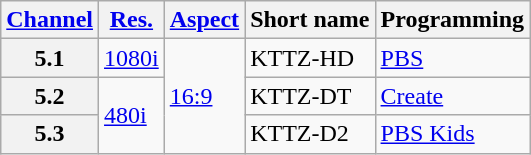<table class="wikitable">
<tr>
<th scope = "col"><a href='#'>Channel</a></th>
<th scope = "col"><a href='#'>Res.</a></th>
<th scope = "col"><a href='#'>Aspect</a></th>
<th scope = "col">Short name</th>
<th scope = "col">Programming</th>
</tr>
<tr>
<th scope = "row">5.1</th>
<td><a href='#'>1080i</a></td>
<td rowspan="3"><a href='#'>16:9</a></td>
<td>KTTZ-HD</td>
<td><a href='#'>PBS</a></td>
</tr>
<tr>
<th scope = "row">5.2</th>
<td rowspan="2"><a href='#'>480i</a></td>
<td>KTTZ-DT</td>
<td><a href='#'>Create</a></td>
</tr>
<tr>
<th scope = "row">5.3</th>
<td>KTTZ-D2</td>
<td><a href='#'>PBS Kids</a></td>
</tr>
</table>
